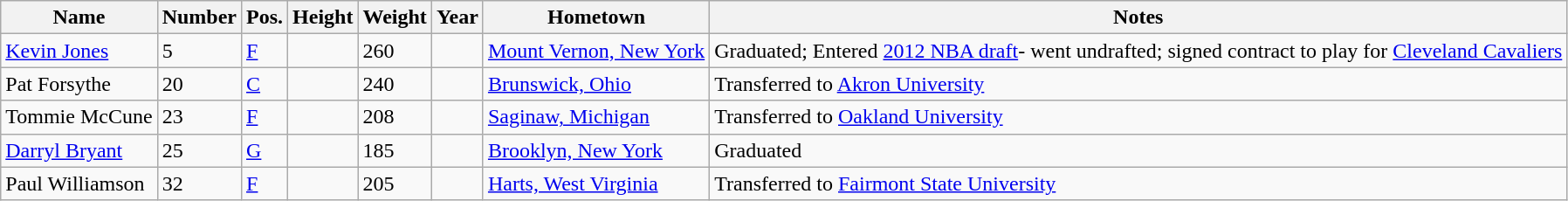<table class="wikitable sortable" border="1">
<tr>
<th>Name</th>
<th>Number</th>
<th>Pos.</th>
<th>Height</th>
<th>Weight</th>
<th>Year</th>
<th>Hometown</th>
<th class="unsortable">Notes</th>
</tr>
<tr>
<td><a href='#'>Kevin Jones</a></td>
<td>5</td>
<td><a href='#'>F</a></td>
<td></td>
<td>260</td>
<td></td>
<td><a href='#'>Mount Vernon, New York</a></td>
<td>Graduated; Entered <a href='#'>2012 NBA draft</a>- went undrafted; signed contract to play for <a href='#'>Cleveland Cavaliers</a></td>
</tr>
<tr>
<td>Pat Forsythe</td>
<td>20</td>
<td><a href='#'>C</a></td>
<td></td>
<td>240</td>
<td></td>
<td><a href='#'>Brunswick, Ohio</a></td>
<td>Transferred to <a href='#'>Akron University</a></td>
</tr>
<tr>
<td>Tommie McCune</td>
<td>23</td>
<td><a href='#'>F</a></td>
<td></td>
<td>208</td>
<td></td>
<td><a href='#'>Saginaw, Michigan</a></td>
<td>Transferred to <a href='#'>Oakland University</a></td>
</tr>
<tr>
<td><a href='#'>Darryl Bryant</a></td>
<td>25</td>
<td><a href='#'>G</a></td>
<td></td>
<td>185</td>
<td></td>
<td><a href='#'>Brooklyn, New York</a></td>
<td>Graduated</td>
</tr>
<tr>
<td>Paul Williamson</td>
<td>32</td>
<td><a href='#'>F</a></td>
<td></td>
<td>205</td>
<td></td>
<td><a href='#'>Harts, West Virginia</a></td>
<td>Transferred to <a href='#'>Fairmont State University</a></td>
</tr>
</table>
